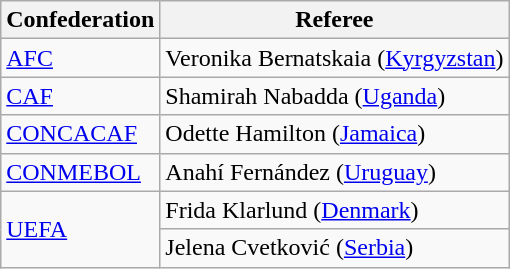<table class="wikitable">
<tr>
<th>Confederation</th>
<th>Referee</th>
</tr>
<tr>
<td><a href='#'>AFC</a></td>
<td>Veronika Bernatskaia (<a href='#'>Kyrgyzstan</a>)</td>
</tr>
<tr>
<td><a href='#'>CAF</a></td>
<td>Shamirah Nabadda (<a href='#'>Uganda</a>)</td>
</tr>
<tr>
<td><a href='#'>CONCACAF</a></td>
<td>Odette Hamilton (<a href='#'>Jamaica</a>)</td>
</tr>
<tr>
<td><a href='#'>CONMEBOL</a></td>
<td>Anahí Fernández (<a href='#'>Uruguay</a>)</td>
</tr>
<tr>
<td rowspan="2"><a href='#'>UEFA</a></td>
<td>Frida Klarlund (<a href='#'>Denmark</a>)</td>
</tr>
<tr>
<td>Jelena Cvetković (<a href='#'>Serbia</a>)</td>
</tr>
</table>
